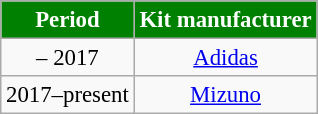<table class="wikitable" style="font-size: 95%; text-align:center;">
<tr>
<th scope=col style="color:#FFFFFF; background:#008000">Period</th>
<th scope=col style="color:#FFFFFF; background:#008000">Kit manufacturer</th>
</tr>
<tr>
<td>– 2017</td>
<td> <a href='#'>Adidas</a></td>
</tr>
<tr>
<td>2017–present</td>
<td> <a href='#'>Mizuno</a></td>
</tr>
</table>
